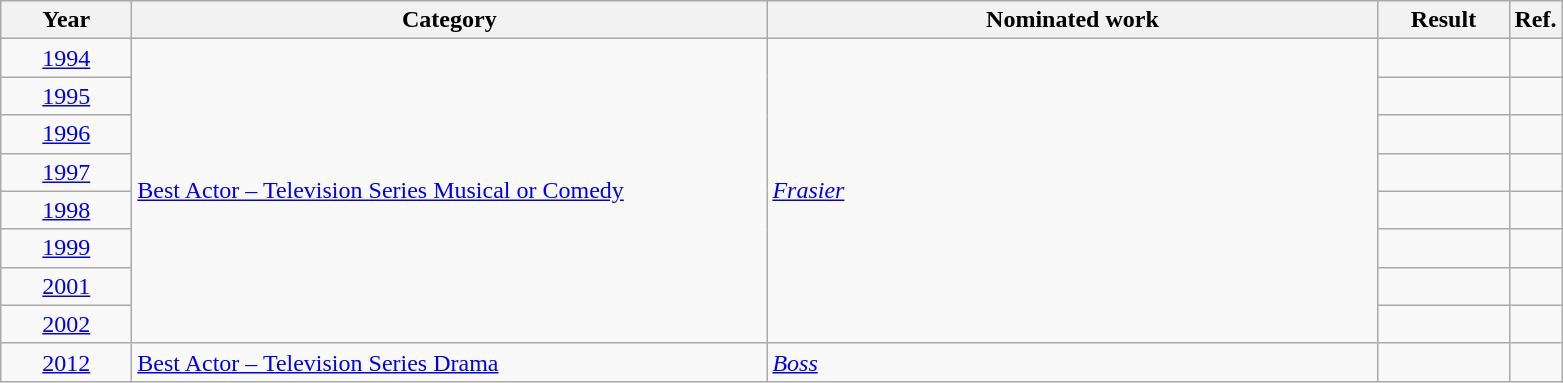<table class=wikitable>
<tr>
<th scope="col" style="width:5em;">Year</th>
<th scope="col" style="width:26em;">Category</th>
<th scope="col" style="width:25em;">Nominated work</th>
<th scope="col" style="width:5em;">Result</th>
<th>Ref.</th>
</tr>
<tr>
<td style="text-align:center;"><a href='#'>1994</a></td>
<td rowspan="8"><a href='#'>Best Actor – Television Series Musical or Comedy</a></td>
<td rowspan="8"><em><a href='#'>Frasier</a></em></td>
<td></td>
<td></td>
</tr>
<tr>
<td style="text-align:center;"><a href='#'>1995</a></td>
<td></td>
<td></td>
</tr>
<tr>
<td style="text-align:center;"><a href='#'>1996</a></td>
<td></td>
<td></td>
</tr>
<tr>
<td style="text-align:center;"><a href='#'>1997</a></td>
<td></td>
<td></td>
</tr>
<tr>
<td style="text-align:center;"><a href='#'>1998</a></td>
<td></td>
<td></td>
</tr>
<tr>
<td style="text-align:center;"><a href='#'>1999</a></td>
<td></td>
<td></td>
</tr>
<tr>
<td style="text-align:center;"><a href='#'>2001</a></td>
<td></td>
<td></td>
</tr>
<tr>
<td style="text-align:center;"><a href='#'>2002</a></td>
<td></td>
<td></td>
</tr>
<tr>
<td style="text-align:center;"><a href='#'>2012</a></td>
<td><a href='#'>Best Actor – Television Series Drama</a></td>
<td><em><a href='#'>Boss</a></em></td>
<td></td>
<td></td>
</tr>
</table>
